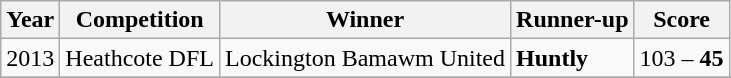<table class="wikitable">
<tr>
<th>Year</th>
<th>Competition</th>
<th>Winner</th>
<th>Runner-up</th>
<th>Score</th>
</tr>
<tr>
<td>2013</td>
<td>Heathcote DFL</td>
<td>Lockington Bamawm United</td>
<td><strong>Huntly</strong></td>
<td>103 – <strong>45</strong></td>
</tr>
<tr>
</tr>
</table>
